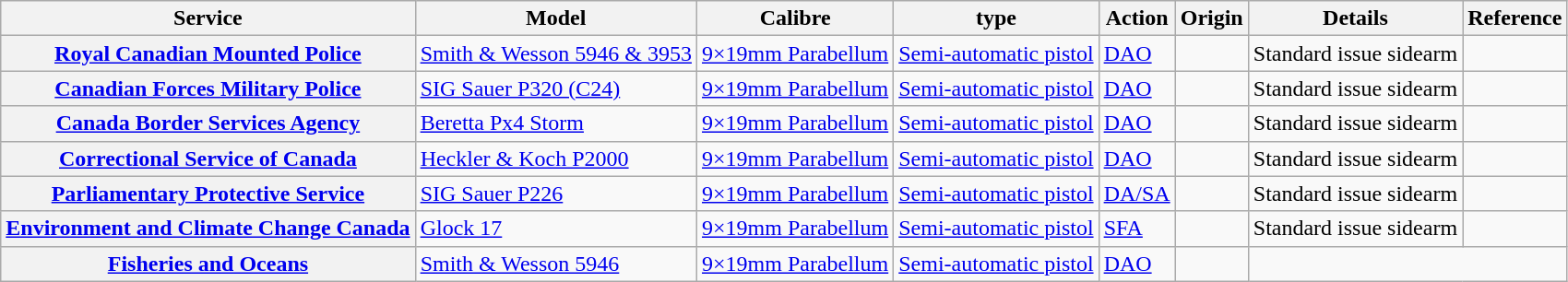<table class="wikitable sortable" style="text-align:left">
<tr>
<th>Service</th>
<th>Model</th>
<th>Calibre</th>
<th>type</th>
<th>Action</th>
<th>Origin</th>
<th>Details</th>
<th>Reference</th>
</tr>
<tr>
<th><a href='#'>Royal Canadian Mounted Police</a></th>
<td><a href='#'>Smith & Wesson 5946 & 3953</a></td>
<td><a href='#'>9×19mm Parabellum</a></td>
<td><a href='#'>Semi-automatic pistol</a></td>
<td><a href='#'>DAO</a></td>
<td></td>
<td>Standard issue sidearm</td>
<td></td>
</tr>
<tr>
<th><a href='#'>Canadian Forces Military Police</a></th>
<td><a href='#'>SIG Sauer P320 (C24)</a></td>
<td><a href='#'>9×19mm Parabellum</a></td>
<td><a href='#'>Semi-automatic pistol</a></td>
<td><a href='#'>DAO</a></td>
<td></td>
<td>Standard issue sidearm</td>
<td></td>
</tr>
<tr>
<th><a href='#'>Canada Border Services Agency</a></th>
<td><a href='#'>Beretta Px4 Storm</a></td>
<td><a href='#'>9×19mm Parabellum</a></td>
<td><a href='#'>Semi-automatic pistol</a></td>
<td><a href='#'>DAO</a></td>
<td></td>
<td>Standard issue sidearm</td>
<td></td>
</tr>
<tr>
<th><a href='#'>Correctional Service of Canada</a></th>
<td><a href='#'>Heckler & Koch P2000</a></td>
<td><a href='#'>9×19mm Parabellum</a></td>
<td><a href='#'>Semi-automatic pistol</a></td>
<td><a href='#'>DAO</a></td>
<td></td>
<td>Standard issue sidearm</td>
<td></td>
</tr>
<tr>
<th><a href='#'>Parliamentary Protective Service</a></th>
<td><a href='#'>SIG Sauer P226</a></td>
<td><a href='#'>9×19mm Parabellum</a></td>
<td><a href='#'>Semi-automatic pistol</a></td>
<td><a href='#'>DA/SA</a></td>
<td></td>
<td>Standard issue sidearm</td>
<td></td>
</tr>
<tr>
<th><a href='#'>Environment and Climate Change Canada</a></th>
<td><a href='#'>Glock 17</a></td>
<td><a href='#'>9×19mm Parabellum</a></td>
<td><a href='#'>Semi-automatic pistol</a></td>
<td><a href='#'>SFA</a></td>
<td></td>
<td>Standard issue sidearm</td>
<td></td>
</tr>
<tr>
<th><a href='#'>Fisheries and Oceans</a></th>
<td><a href='#'>Smith & Wesson 5946</a></td>
<td><a href='#'>9×19mm Parabellum</a></td>
<td><a href='#'>Semi-automatic pistol</a></td>
<td><a href='#'>DAO</a></td>
<td></td>
</tr>
</table>
